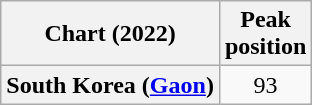<table class="wikitable plainrowheaders" style="text-align:center">
<tr>
<th scope="col">Chart (2022)</th>
<th scope="col">Peak<br>position</th>
</tr>
<tr>
<th scope="row">South Korea (<a href='#'>Gaon</a>)</th>
<td>93</td>
</tr>
</table>
